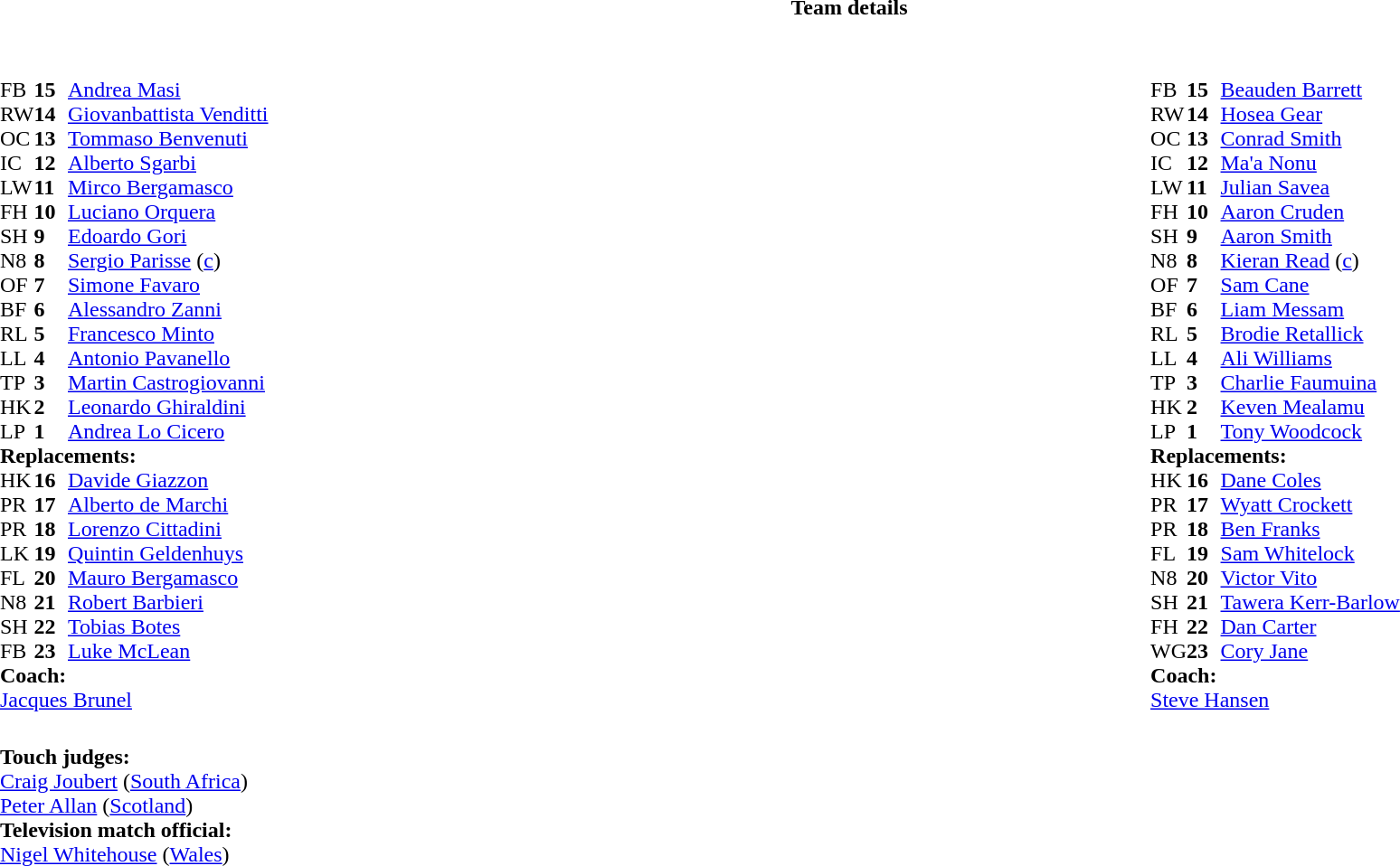<table border="0" width="100%" class="collapsible collapsed">
<tr>
<th>Team details</th>
</tr>
<tr>
<td><br><table width="100%">
<tr>
<td valign="top" width="50%"><br><table style="font-size: 100%" cellspacing="0" cellpadding="0">
<tr>
<th width="25"></th>
<th width="25"></th>
</tr>
<tr>
<td>FB</td>
<td><strong>15</strong></td>
<td><a href='#'>Andrea Masi</a></td>
<td></td>
<td></td>
</tr>
<tr>
<td>RW</td>
<td><strong>14</strong></td>
<td><a href='#'>Giovanbattista Venditti</a></td>
</tr>
<tr>
<td>OC</td>
<td><strong>13</strong></td>
<td><a href='#'>Tommaso Benvenuti</a></td>
</tr>
<tr>
<td>IC</td>
<td><strong>12</strong></td>
<td><a href='#'>Alberto Sgarbi</a></td>
</tr>
<tr>
<td>LW</td>
<td><strong>11</strong></td>
<td><a href='#'>Mirco Bergamasco</a></td>
</tr>
<tr>
<td>FH</td>
<td><strong>10</strong></td>
<td><a href='#'>Luciano Orquera</a></td>
</tr>
<tr>
<td>SH</td>
<td><strong>9</strong></td>
<td><a href='#'>Edoardo Gori</a></td>
<td></td>
<td></td>
</tr>
<tr>
<td>N8</td>
<td><strong>8</strong></td>
<td><a href='#'>Sergio Parisse</a> (<a href='#'>c</a>)</td>
</tr>
<tr>
<td>OF</td>
<td><strong>7</strong></td>
<td><a href='#'>Simone Favaro</a></td>
<td></td>
<td></td>
</tr>
<tr>
<td>BF</td>
<td><strong>6</strong></td>
<td><a href='#'>Alessandro Zanni</a></td>
<td></td>
<td></td>
</tr>
<tr>
<td>RL</td>
<td><strong>5</strong></td>
<td><a href='#'>Francesco Minto</a></td>
</tr>
<tr>
<td>LL</td>
<td><strong>4</strong></td>
<td><a href='#'>Antonio Pavanello</a></td>
<td></td>
<td></td>
</tr>
<tr>
<td>TP</td>
<td><strong>3</strong></td>
<td><a href='#'>Martin Castrogiovanni</a></td>
<td></td>
<td></td>
</tr>
<tr>
<td>HK</td>
<td><strong>2</strong></td>
<td><a href='#'>Leonardo Ghiraldini</a></td>
<td></td>
<td></td>
</tr>
<tr>
<td>LP</td>
<td><strong>1</strong></td>
<td><a href='#'>Andrea Lo Cicero</a></td>
<td></td>
<td></td>
</tr>
<tr>
<td colspan=3><strong>Replacements:</strong></td>
</tr>
<tr>
<td>HK</td>
<td><strong>16</strong></td>
<td><a href='#'>Davide Giazzon</a></td>
<td></td>
<td></td>
</tr>
<tr>
<td>PR</td>
<td><strong>17</strong></td>
<td><a href='#'>Alberto de Marchi</a></td>
<td></td>
<td></td>
</tr>
<tr>
<td>PR</td>
<td><strong>18</strong></td>
<td><a href='#'>Lorenzo Cittadini</a></td>
<td></td>
<td></td>
</tr>
<tr>
<td>LK</td>
<td><strong>19</strong></td>
<td><a href='#'>Quintin Geldenhuys</a></td>
<td></td>
<td></td>
</tr>
<tr>
<td>FL</td>
<td><strong>20</strong></td>
<td><a href='#'>Mauro Bergamasco</a></td>
<td></td>
<td></td>
</tr>
<tr>
<td>N8</td>
<td><strong>21</strong></td>
<td><a href='#'>Robert Barbieri</a></td>
<td></td>
<td></td>
</tr>
<tr>
<td>SH</td>
<td><strong>22</strong></td>
<td><a href='#'>Tobias Botes</a></td>
<td></td>
<td></td>
</tr>
<tr>
<td>FB</td>
<td><strong>23</strong></td>
<td><a href='#'>Luke McLean</a></td>
<td></td>
<td></td>
</tr>
<tr>
<td colspan=3><strong>Coach:</strong></td>
</tr>
<tr>
<td colspan="4"> <a href='#'>Jacques Brunel</a></td>
</tr>
</table>
</td>
<td valign="top" width="50%"><br><table style="font-size: 100%" cellspacing="0" cellpadding="0" align="center">
<tr>
<th width="25"></th>
<th width="25"></th>
</tr>
<tr>
<td>FB</td>
<td><strong>15</strong></td>
<td><a href='#'>Beauden Barrett</a></td>
<td></td>
<td></td>
</tr>
<tr>
<td>RW</td>
<td><strong>14</strong></td>
<td><a href='#'>Hosea Gear</a></td>
</tr>
<tr>
<td>OC</td>
<td><strong>13</strong></td>
<td><a href='#'>Conrad Smith</a></td>
</tr>
<tr>
<td>IC</td>
<td><strong>12</strong></td>
<td><a href='#'>Ma'a Nonu</a></td>
</tr>
<tr>
<td>LW</td>
<td><strong>11</strong></td>
<td><a href='#'>Julian Savea</a></td>
</tr>
<tr>
<td>FH</td>
<td><strong>10</strong></td>
<td><a href='#'>Aaron Cruden</a></td>
</tr>
<tr>
<td>SH</td>
<td><strong>9</strong></td>
<td><a href='#'>Aaron Smith</a></td>
<td></td>
<td></td>
</tr>
<tr>
<td>N8</td>
<td><strong>8</strong></td>
<td><a href='#'>Kieran Read</a> (<a href='#'>c</a>)</td>
</tr>
<tr>
<td>OF</td>
<td><strong>7</strong></td>
<td><a href='#'>Sam Cane</a></td>
</tr>
<tr>
<td>BF</td>
<td><strong>6</strong></td>
<td><a href='#'>Liam Messam</a></td>
</tr>
<tr>
<td>RL</td>
<td><strong>5</strong></td>
<td><a href='#'>Brodie Retallick</a></td>
</tr>
<tr>
<td>LL</td>
<td><strong>4</strong></td>
<td><a href='#'>Ali Williams</a></td>
<td></td>
<td></td>
</tr>
<tr>
<td>TP</td>
<td><strong>3</strong></td>
<td><a href='#'>Charlie Faumuina</a></td>
<td></td>
<td></td>
</tr>
<tr>
<td>HK</td>
<td><strong>2</strong></td>
<td><a href='#'>Keven Mealamu</a></td>
<td></td>
<td></td>
</tr>
<tr>
<td>LP</td>
<td><strong>1</strong></td>
<td><a href='#'>Tony Woodcock</a></td>
<td></td>
<td></td>
</tr>
<tr>
<td colspan=3><strong>Replacements:</strong></td>
</tr>
<tr>
<td>HK</td>
<td><strong>16</strong></td>
<td><a href='#'>Dane Coles</a></td>
<td></td>
<td></td>
</tr>
<tr>
<td>PR</td>
<td><strong>17</strong></td>
<td><a href='#'>Wyatt Crockett</a></td>
<td></td>
<td></td>
</tr>
<tr>
<td>PR</td>
<td><strong>18</strong></td>
<td><a href='#'>Ben Franks</a></td>
<td></td>
<td></td>
</tr>
<tr>
<td>FL</td>
<td><strong>19</strong></td>
<td><a href='#'>Sam Whitelock</a></td>
<td></td>
<td></td>
</tr>
<tr>
<td>N8</td>
<td><strong>20</strong></td>
<td><a href='#'>Victor Vito</a></td>
</tr>
<tr>
<td>SH</td>
<td><strong>21</strong></td>
<td><a href='#'>Tawera Kerr-Barlow</a></td>
<td></td>
<td></td>
</tr>
<tr>
<td>FH</td>
<td><strong>22</strong></td>
<td><a href='#'>Dan Carter</a></td>
</tr>
<tr>
<td>WG</td>
<td><strong>23</strong></td>
<td><a href='#'>Cory Jane</a></td>
<td></td>
<td></td>
</tr>
<tr>
<td colspan=3><strong>Coach:</strong></td>
</tr>
<tr>
<td colspan="4"><a href='#'>Steve Hansen</a></td>
</tr>
</table>
</td>
</tr>
</table>
<table width=100% style="font-size: 100%">
<tr>
<td><br><strong>Touch judges:</strong>
<br><a href='#'>Craig Joubert</a> (<a href='#'>South Africa</a>)
<br><a href='#'>Peter Allan</a> (<a href='#'>Scotland</a>)
<br><strong>Television match official:</strong>
<br><a href='#'>Nigel Whitehouse</a> (<a href='#'>Wales</a>)</td>
</tr>
</table>
</td>
</tr>
</table>
